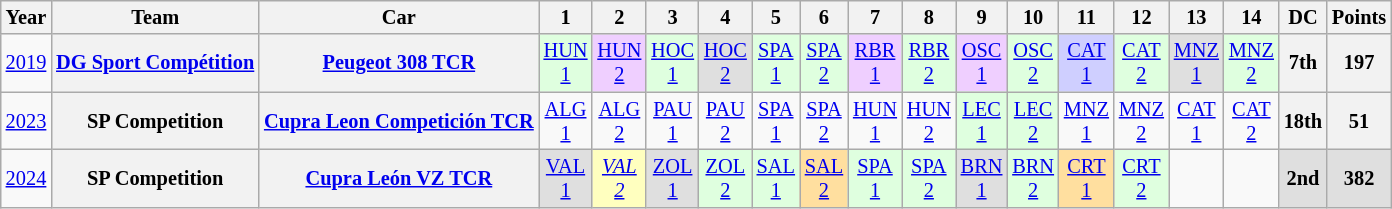<table class="wikitable" style="text-align:center; font-size:85%">
<tr>
<th>Year</th>
<th>Team</th>
<th>Car</th>
<th>1</th>
<th>2</th>
<th>3</th>
<th>4</th>
<th>5</th>
<th>6</th>
<th>7</th>
<th>8</th>
<th>9</th>
<th>10</th>
<th>11</th>
<th>12</th>
<th>13</th>
<th>14</th>
<th>DC</th>
<th>Points</th>
</tr>
<tr>
<td><a href='#'>2019</a></td>
<th><a href='#'>DG Sport Compétition</a></th>
<th><a href='#'>Peugeot 308 TCR</a></th>
<td style="background:#DFFFDF;"><a href='#'>HUN<br>1</a><br></td>
<td style="background:#EFCFFF;"><a href='#'>HUN<br>2</a><br></td>
<td style="background:#DFFFDF;"><a href='#'>HOC<br>1</a><br></td>
<td style="background:#DFDFDF;"><a href='#'>HOC<br>2</a><br></td>
<td style="background:#DFFFDF;"><a href='#'>SPA<br>1</a><br></td>
<td style="background:#DFFFDF;"><a href='#'>SPA<br>2</a><br></td>
<td style="background:#EFCFFF;"><a href='#'>RBR<br>1</a><br></td>
<td style="background:#DFFFDF;"><a href='#'>RBR<br>2</a><br></td>
<td style="background:#EFCFFF;"><a href='#'>OSC<br>1</a><br></td>
<td style="background:#DFFFDF;"><a href='#'>OSC<br>2</a><br></td>
<td style="background:#CFCFFF;"><a href='#'>CAT<br>1</a><br></td>
<td style="background:#DFFFDF;"><a href='#'>CAT<br>2</a><br></td>
<td style="background:#DFDFDF;"><a href='#'>MNZ<br>1</a><br></td>
<td style="background:#DFFFDF;"><a href='#'>MNZ<br>2</a><br></td>
<th>7th</th>
<th>197</th>
</tr>
<tr>
<td><a href='#'>2023</a></td>
<th>SP Competition</th>
<th><a href='#'>Cupra Leon Competición TCR</a></th>
<td><a href='#'>ALG<br>1</a></td>
<td><a href='#'>ALG<br>2</a></td>
<td><a href='#'>PAU<br>1</a></td>
<td><a href='#'>PAU<br>2</a></td>
<td><a href='#'>SPA<br>1</a></td>
<td><a href='#'>SPA<br>2</a></td>
<td><a href='#'>HUN<br>1</a></td>
<td><a href='#'>HUN<br>2</a></td>
<td style="background:#DFFFDF;"><a href='#'>LEC<br>1</a><br></td>
<td style="background:#DFFFDF;"><a href='#'>LEC<br>2</a><br></td>
<td><a href='#'>MNZ<br>1</a></td>
<td><a href='#'>MNZ<br>2</a></td>
<td><a href='#'>CAT<br>1</a></td>
<td><a href='#'>CAT<br>2</a></td>
<th>18th</th>
<th>51</th>
</tr>
<tr>
<td><a href='#'>2024</a></td>
<th>SP Competition</th>
<th><a href='#'>Cupra León VZ TCR</a></th>
<td style="background:#DFDFDF;"><a href='#'>VAL<br>1</a><br></td>
<td style="background:#FFFFBF;"><em><a href='#'>VAL<br>2</a></em><br></td>
<td style="background:#DFDFDF;"><a href='#'>ZOL<br>1</a><br></td>
<td style="background:#DFFFDF;"><a href='#'>ZOL<br>2</a><br></td>
<td style="background:#DFFFDF;"><a href='#'>SAL<br>1</a><br></td>
<td style="background:#FFDF9F;"><a href='#'>SAL<br>2</a><br></td>
<td style="background:#DFFFDF;"><a href='#'>SPA<br>1</a><br></td>
<td style="background:#DFFFDF;"><a href='#'>SPA<br>2</a><br></td>
<td style="background:#DFDFDF;"><a href='#'>BRN<br>1</a><br></td>
<td style="background:#DFFFDF;"><a href='#'>BRN<br>2</a><br></td>
<td style="background:#FFDF9F;"><a href='#'>CRT<br>1</a><br></td>
<td style="background:#DFFFDF;"><a href='#'>CRT<br>2</a><br></td>
<td></td>
<td></td>
<th style="background:#DFDFDF;">2nd</th>
<th style="background:#DFDFDF;">382</th>
</tr>
</table>
